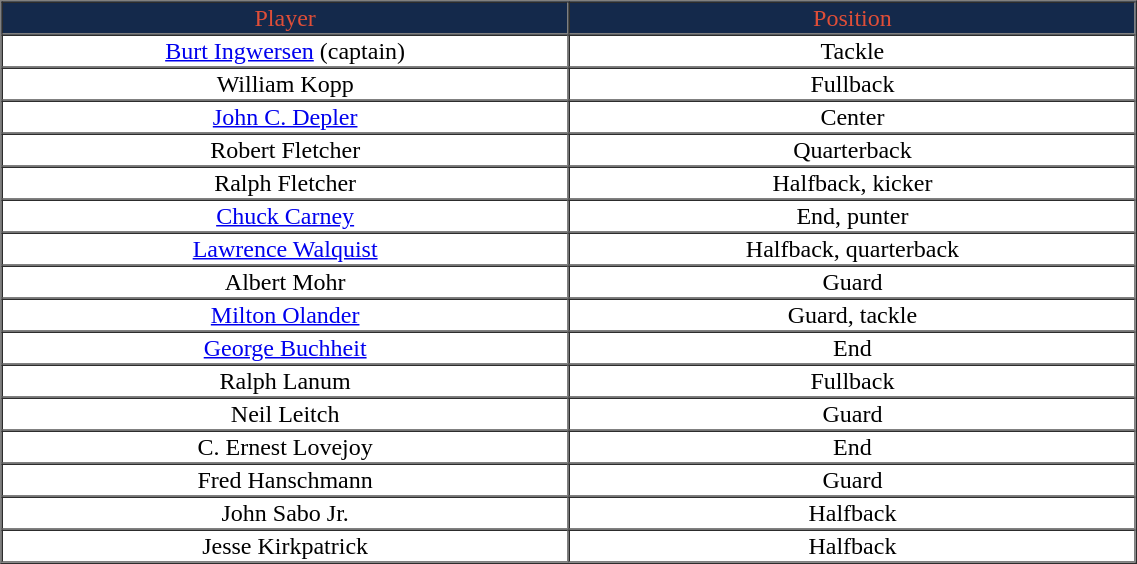<table cellpadding="1" border="1" cellspacing="0" width="60%" style="text-align:center;">
<tr style="background:#14294B; color:#DF4E38;">
<td>Player</td>
<td>Position</td>
</tr>
<tr align="center" bgcolor="">
<td><a href='#'>Burt Ingwersen</a> (captain)</td>
<td>Tackle</td>
</tr>
<tr align="center" bgcolor="">
<td>William Kopp</td>
<td>Fullback</td>
</tr>
<tr align="center" bgcolor="">
<td><a href='#'>John C. Depler</a></td>
<td>Center</td>
</tr>
<tr align="center" bgcolor="">
<td>Robert Fletcher</td>
<td>Quarterback</td>
</tr>
<tr align="center" bgcolor="">
<td>Ralph Fletcher</td>
<td>Halfback, kicker</td>
</tr>
<tr align="center" bgcolor="">
<td><a href='#'>Chuck Carney</a></td>
<td>End, punter</td>
</tr>
<tr align="center" bgcolor="">
<td><a href='#'>Lawrence Walquist</a></td>
<td>Halfback, quarterback</td>
</tr>
<tr align="center" bgcolor="">
<td>Albert Mohr</td>
<td>Guard</td>
</tr>
<tr align="center" bgcolor="">
<td><a href='#'>Milton Olander</a></td>
<td>Guard, tackle</td>
</tr>
<tr align="center" bgcolor="">
<td><a href='#'>George Buchheit</a></td>
<td>End</td>
</tr>
<tr align="center" bgcolor="">
<td>Ralph Lanum</td>
<td>Fullback</td>
</tr>
<tr align="center" bgcolor="">
<td>Neil Leitch</td>
<td>Guard</td>
</tr>
<tr align="center" bgcolor="">
<td>C. Ernest Lovejoy</td>
<td>End</td>
</tr>
<tr align="center" bgcolor="">
<td>Fred Hanschmann</td>
<td>Guard</td>
</tr>
<tr align="center" bgcolor="">
<td width="250">John Sabo Jr.</td>
<td width="250">Halfback</td>
</tr>
<tr align="center" bgcolor="">
<td>Jesse Kirkpatrick</td>
<td>Halfback</td>
</tr>
<tr align="center" bgcolor="">
</tr>
</table>
